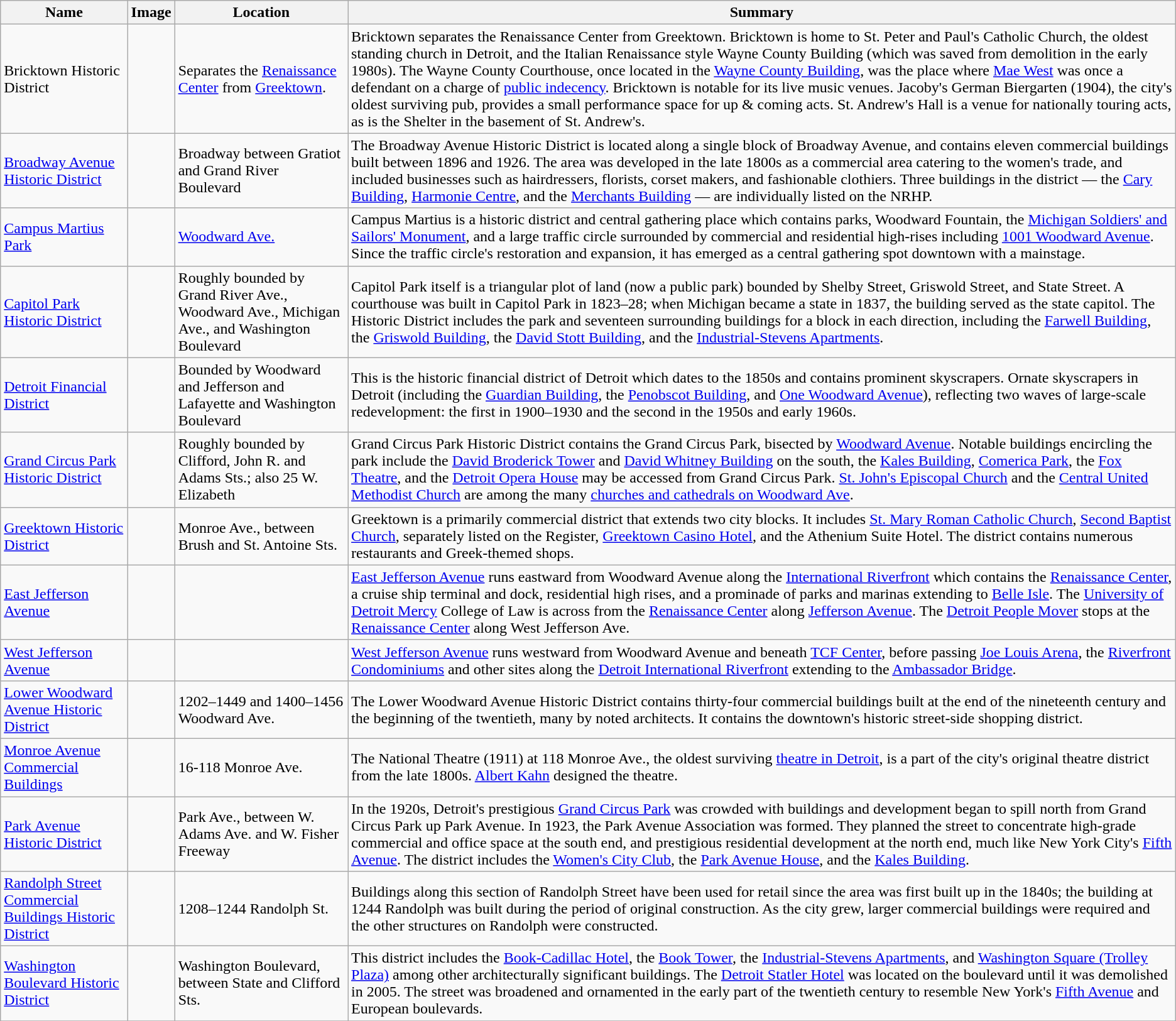<table class="wikitable sortable">
<tr>
<th style="background:light gray; color:black">Name</th>
<th class="unsortable" style="background:light gray; color:black">Image</th>
<th class="unsortable" style="background:light gray; color:black">Location</th>
<th class="unsortable" style="background:light gray; color:black">Summary</th>
</tr>
<tr ->
<td>Bricktown Historic District</td>
<td></td>
<td>Separates the <a href='#'>Renaissance Center</a> from <a href='#'>Greektown</a>.</td>
<td>Bricktown separates the Renaissance Center from Greektown. Bricktown is home to St. Peter and Paul's Catholic Church, the oldest standing church in Detroit, and the Italian Renaissance style Wayne County Building (which was saved from demolition in the early 1980s). The Wayne County Courthouse, once located in the <a href='#'>Wayne County Building</a>, was the place where <a href='#'>Mae West</a> was once a defendant on a charge of <a href='#'>public indecency</a>. Bricktown is notable for its live music venues. Jacoby's German Biergarten (1904), the city's oldest surviving pub, provides a small performance space for up & coming acts. St. Andrew's Hall is a venue for nationally touring acts, as is the Shelter in the basement of St. Andrew's.</td>
</tr>
<tr ->
<td><a href='#'>Broadway Avenue Historic District</a></td>
<td></td>
<td>Broadway between Gratiot and Grand River Boulevard<br><small></small></td>
<td>The Broadway Avenue Historic District is located along a single block of Broadway Avenue, and contains eleven commercial buildings built between 1896 and 1926. The area was developed in the late 1800s as a commercial area catering to the women's trade, and included businesses such as hairdressers, florists, corset makers, and fashionable clothiers. Three buildings in the district — the <a href='#'>Cary Building</a>, <a href='#'>Harmonie Centre</a>, and the <a href='#'>Merchants Building</a> — are individually listed on the NRHP.</td>
</tr>
<tr ->
<td><a href='#'>Campus Martius Park</a></td>
<td></td>
<td> <a href='#'>Woodward Ave.</a></td>
<td>Campus Martius is a historic district and central gathering place which contains parks, Woodward Fountain, the <a href='#'>Michigan Soldiers' and Sailors' Monument</a>, and a large traffic circle surrounded by commercial and residential high-rises including <a href='#'>1001 Woodward Avenue</a>. Since the traffic circle's restoration and expansion, it has emerged as a central gathering spot downtown with a mainstage.</td>
</tr>
<tr ->
<td><a href='#'>Capitol Park Historic District</a></td>
<td></td>
<td>Roughly bounded by Grand River Ave., Woodward Ave., Michigan Ave., and Washington Boulevard<br><small></small></td>
<td>Capitol Park itself is a triangular plot of land (now a public park) bounded by Shelby Street, Griswold Street, and State Street. A courthouse was built in Capitol Park in 1823–28; when Michigan became a state in 1837, the building served as the state capitol. The Historic District includes the park and seventeen surrounding buildings for a block in each direction, including the <a href='#'>Farwell Building</a>, the <a href='#'>Griswold Building</a>, the <a href='#'>David Stott Building</a>, and the <a href='#'>Industrial-Stevens Apartments</a>.</td>
</tr>
<tr ->
<td><a href='#'>Detroit Financial District</a></td>
<td></td>
<td>Bounded by Woodward and Jefferson and Lafayette and Washington Boulevard<br><small></small></td>
<td>This is the historic financial district of Detroit which dates to the 1850s and contains prominent skyscrapers. Ornate skyscrapers in Detroit (including the <a href='#'>Guardian Building</a>, the <a href='#'>Penobscot Building</a>, and <a href='#'>One Woodward Avenue</a>), reflecting two waves of large-scale redevelopment: the first in 1900–1930 and the second in the 1950s and early 1960s.</td>
</tr>
<tr ->
<td><a href='#'>Grand Circus Park Historic District</a></td>
<td></td>
<td>Roughly bounded by Clifford, John R. and Adams Sts.; also 25 W. Elizabeth<br><small></small></td>
<td>Grand Circus Park Historic District contains the  Grand Circus Park, bisected by <a href='#'>Woodward Avenue</a>. Notable buildings encircling the park include the <a href='#'>David Broderick Tower</a> and <a href='#'>David Whitney Building</a> on the south, the <a href='#'>Kales Building</a>, <a href='#'>Comerica Park</a>, the <a href='#'>Fox Theatre</a>, and the <a href='#'>Detroit Opera House</a> may be accessed from Grand Circus Park. <a href='#'>St. John's Episcopal Church</a> and the <a href='#'>Central United Methodist Church</a> are among the many <a href='#'>churches and cathedrals on Woodward Ave</a>.</td>
</tr>
<tr ->
<td><a href='#'>Greektown Historic District</a></td>
<td></td>
<td>Monroe Ave., between Brush and St. Antoine Sts.<br><small></small></td>
<td>Greektown is a primarily commercial district that extends two city blocks. It includes <a href='#'>St. Mary Roman Catholic Church</a>, <a href='#'>Second Baptist Church</a>, separately listed on the Register, <a href='#'>Greektown Casino Hotel</a>, and the Athenium Suite Hotel. The district contains numerous restaurants and Greek-themed shops.</td>
</tr>
<tr ->
<td><a href='#'>East Jefferson Avenue</a></td>
<td></td>
<td></td>
<td><a href='#'>East Jefferson Avenue</a> runs eastward from Woodward Avenue along the <a href='#'>International Riverfront</a> which contains the <a href='#'>Renaissance Center</a>, a cruise ship terminal and dock, residential high rises, and a prominade of parks and marinas extending to <a href='#'>Belle Isle</a>. The <a href='#'>University of Detroit Mercy</a> College of Law is across from the <a href='#'>Renaissance Center</a> along <a href='#'>Jefferson Avenue</a>. The <a href='#'>Detroit People Mover</a> stops at the <a href='#'>Renaissance Center</a> along West Jefferson Ave.</td>
</tr>
<tr ->
<td><a href='#'>West Jefferson Avenue</a></td>
<td></td>
<td></td>
<td><a href='#'>West Jefferson Avenue</a> runs westward from Woodward Avenue and beneath <a href='#'>TCF Center</a>, before passing <a href='#'>Joe Louis Arena</a>, the <a href='#'>Riverfront Condominiums</a> and other sites along the <a href='#'>Detroit International Riverfront</a> extending to the <a href='#'>Ambassador Bridge</a>.</td>
</tr>
<tr ->
<td><a href='#'>Lower Woodward Avenue Historic District</a></td>
<td></td>
<td>1202–1449 and 1400–1456 Woodward Ave.<br><small></small></td>
<td>The Lower Woodward Avenue Historic District contains thirty-four commercial buildings built at the end of the nineteenth century and the beginning of the twentieth, many by noted architects. It contains the downtown's historic street-side shopping district.</td>
</tr>
<tr ->
<td><a href='#'>Monroe Avenue Commercial Buildings</a></td>
<td></td>
<td>16-118 Monroe Ave.<br><small></small></td>
<td>The National Theatre (1911) at 118 Monroe Ave., the oldest surviving <a href='#'>theatre in Detroit</a>, is a part of the city's original theatre district from the late 1800s. <a href='#'>Albert Kahn</a> designed the theatre.</td>
</tr>
<tr ->
<td><a href='#'>Park Avenue Historic District</a></td>
<td></td>
<td>Park Ave., between W. Adams Ave. and W. Fisher Freeway<br><small></small></td>
<td>In the 1920s, Detroit's prestigious <a href='#'>Grand Circus Park</a> was crowded with buildings and development began to spill north from Grand Circus Park up Park Avenue. In 1923, the Park Avenue Association was formed. They planned the street to concentrate high-grade commercial and office space at the south end, and prestigious residential development at the north end, much like New York City's <a href='#'>Fifth Avenue</a>. The district includes the <a href='#'>Women's City Club</a>, the <a href='#'>Park Avenue House</a>, and the <a href='#'>Kales Building</a>.</td>
</tr>
<tr ->
<td><a href='#'>Randolph Street Commercial Buildings Historic District</a></td>
<td></td>
<td>1208–1244 Randolph St.<br><small></small></td>
<td>Buildings along this section of Randolph Street have been used for retail since the area was first built up in the 1840s; the building at 1244 Randolph was built during the period of original construction. As the city grew, larger commercial buildings were required and the other structures on Randolph were constructed.</td>
</tr>
<tr ->
<td><a href='#'>Washington Boulevard Historic District</a></td>
<td></td>
<td>Washington Boulevard, between State and Clifford Sts.<br><small></small></td>
<td>This district includes the <a href='#'>Book-Cadillac Hotel</a>, the <a href='#'>Book Tower</a>, the <a href='#'>Industrial-Stevens Apartments</a>, and <a href='#'>Washington Square (Trolley Plaza)</a> among other architecturally significant buildings. The <a href='#'>Detroit Statler Hotel</a> was located on the boulevard until it was demolished in 2005. The street was broadened and ornamented in the early part of the twentieth century to resemble New York's <a href='#'>Fifth Avenue</a> and European boulevards.</td>
</tr>
<tr ->
</tr>
</table>
